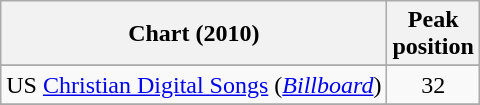<table class="wikitable sortable">
<tr>
<th>Chart (2010)</th>
<th>Peak <br> position</th>
</tr>
<tr>
</tr>
<tr>
<td>US <a href='#'>Christian Digital Songs</a> (<em><a href='#'>Billboard</a></em>)</td>
<td align="center">32</td>
</tr>
<tr>
</tr>
</table>
